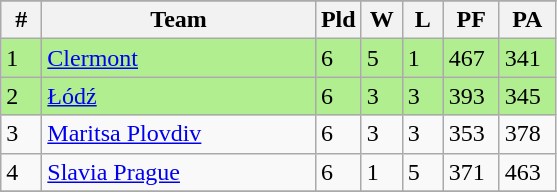<table class=wikitable>
<tr align=center>
</tr>
<tr>
<th width=20>#</th>
<th width=175>Team</th>
<th width=20>Pld</th>
<th width=20>W</th>
<th width=20>L</th>
<th width=30>PF</th>
<th width=30>PA</th>
</tr>
<tr bgcolor=B0EE90>
<td>1</td>
<td align="left"> <a href='#'>Clermont</a></td>
<td>6</td>
<td>5</td>
<td>1</td>
<td>467</td>
<td>341</td>
</tr>
<tr bgcolor=B0EE90>
<td>2</td>
<td align="left"> <a href='#'>Łódź</a></td>
<td>6</td>
<td>3</td>
<td>3</td>
<td>393</td>
<td>345</td>
</tr>
<tr>
<td>3</td>
<td align="left"> <a href='#'>Maritsa Plovdiv</a></td>
<td>6</td>
<td>3</td>
<td>3</td>
<td>353</td>
<td>378</td>
</tr>
<tr>
<td>4</td>
<td align="left"> <a href='#'>Slavia Prague</a></td>
<td>6</td>
<td>1</td>
<td>5</td>
<td>371</td>
<td>463</td>
</tr>
<tr>
</tr>
</table>
